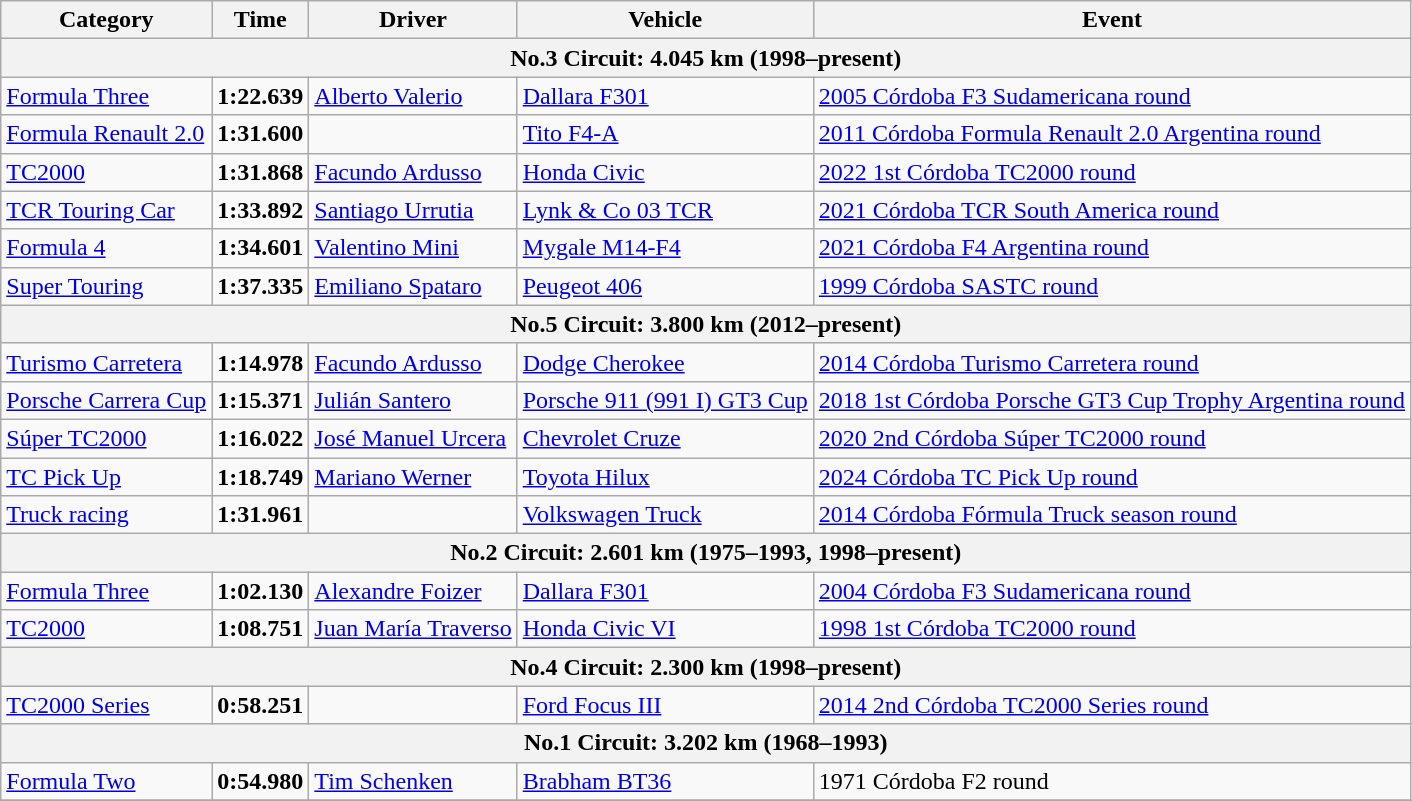<table class="wikitable">
<tr>
<th>Category</th>
<th>Time</th>
<th>Driver</th>
<th>Vehicle</th>
<th>Event</th>
</tr>
<tr>
<th colspan=5>No.3 Circuit: 4.045 km (1998–present)</th>
</tr>
<tr>
<td><a href='#'>Formula Three</a></td>
<td><strong>1:22.639</strong></td>
<td><a href='#'>Alberto Valerio</a></td>
<td><a href='#'>Dallara F301</a></td>
<td><a href='#'>2005 Córdoba F3 Sudamericana round</a></td>
</tr>
<tr>
<td><a href='#'>Formula Renault 2.0</a></td>
<td><strong>1:31.600</strong></td>
<td></td>
<td><a href='#'>Tito F4-A</a></td>
<td><a href='#'>2011 Córdoba Formula Renault 2.0 Argentina round</a></td>
</tr>
<tr>
<td><a href='#'>TC2000</a></td>
<td><strong>1:31.868</strong></td>
<td><a href='#'>Facundo Ardusso</a></td>
<td><a href='#'>Honda Civic</a></td>
<td><a href='#'>2022 1st Córdoba TC2000 round</a></td>
</tr>
<tr>
<td><a href='#'>TCR Touring Car</a></td>
<td><strong>1:33.892</strong></td>
<td><a href='#'>Santiago Urrutia</a></td>
<td><a href='#'>Lynk & Co 03 TCR</a></td>
<td><a href='#'>2021 Córdoba TCR South America round</a></td>
</tr>
<tr>
<td><a href='#'>Formula 4</a></td>
<td><strong>1:34.601</strong></td>
<td><a href='#'>Valentino Mini</a></td>
<td><a href='#'>Mygale M14-F4</a></td>
<td><a href='#'>2021 Córdoba F4 Argentina round</a></td>
</tr>
<tr>
<td><a href='#'>Super Touring</a></td>
<td><strong>1:37.335</strong></td>
<td><a href='#'>Emiliano Spataro</a></td>
<td><a href='#'>Peugeot 406</a></td>
<td><a href='#'>1999 Córdoba SASTC round</a></td>
</tr>
<tr>
<th colspan=5>No.5 Circuit: 3.800 km (2012–present)</th>
</tr>
<tr>
<td><a href='#'>Turismo Carretera</a></td>
<td><strong>1:14.978</strong></td>
<td><a href='#'>Facundo Ardusso</a></td>
<td><a href='#'>Dodge Cherokee</a></td>
<td><a href='#'>2014 Córdoba Turismo Carretera round</a></td>
</tr>
<tr>
<td><a href='#'>Porsche Carrera Cup</a></td>
<td><strong>1:15.371</strong></td>
<td><a href='#'>Julián Santero</a></td>
<td><a href='#'>Porsche 911 (991 I) GT3 Cup</a></td>
<td><a href='#'>2018 1st Córdoba Porsche GT3 Cup Trophy Argentina round</a></td>
</tr>
<tr>
<td><a href='#'>Súper TC2000</a></td>
<td><strong>1:16.022</strong></td>
<td><a href='#'>José Manuel Urcera</a></td>
<td><a href='#'>Chevrolet Cruze</a></td>
<td><a href='#'>2020 2nd Córdoba Súper TC2000 round</a></td>
</tr>
<tr>
<td><a href='#'>TC Pick Up</a></td>
<td><strong>1:18.749</strong></td>
<td><a href='#'>Mariano Werner</a></td>
<td><a href='#'>Toyota Hilux</a></td>
<td><a href='#'>2024 Córdoba TC Pick Up round</a></td>
</tr>
<tr>
<td><a href='#'>Truck racing</a></td>
<td><strong>1:31.961</strong></td>
<td></td>
<td><a href='#'>Volkswagen Truck</a></td>
<td><a href='#'>2014 Córdoba Fórmula Truck season round</a></td>
</tr>
<tr>
<th colspan=5>No.2 Circuit: 2.601 km (1975–1993, 1998–present)</th>
</tr>
<tr>
<td><a href='#'>Formula Three</a></td>
<td><strong>1:02.130</strong></td>
<td><a href='#'>Alexandre Foizer</a></td>
<td><a href='#'>Dallara F301</a></td>
<td><a href='#'>2004 Córdoba F3 Sudamericana round</a></td>
</tr>
<tr>
<td><a href='#'>TC2000</a></td>
<td><strong>1:08.751</strong></td>
<td><a href='#'>Juan María Traverso</a></td>
<td><a href='#'>Honda Civic VI</a></td>
<td><a href='#'>1998 1st Córdoba TC2000 round</a></td>
</tr>
<tr>
<th colspan=5>No.4 Circuit: 2.300 km (1998–present)</th>
</tr>
<tr>
<td><a href='#'>TC2000 Series</a></td>
<td><strong>0:58.251</strong></td>
<td></td>
<td><a href='#'>Ford Focus III</a></td>
<td><a href='#'>2014 2nd Córdoba TC2000 Series round</a></td>
</tr>
<tr>
<th colspan=5>No.1 Circuit: 3.202 km (1968–1993)</th>
</tr>
<tr>
<td><a href='#'>Formula Two</a></td>
<td><strong>0:54.980</strong></td>
<td><a href='#'>Tim Schenken</a></td>
<td><a href='#'>Brabham BT36</a></td>
<td>1971 Córdoba F2 round</td>
</tr>
<tr>
</tr>
</table>
